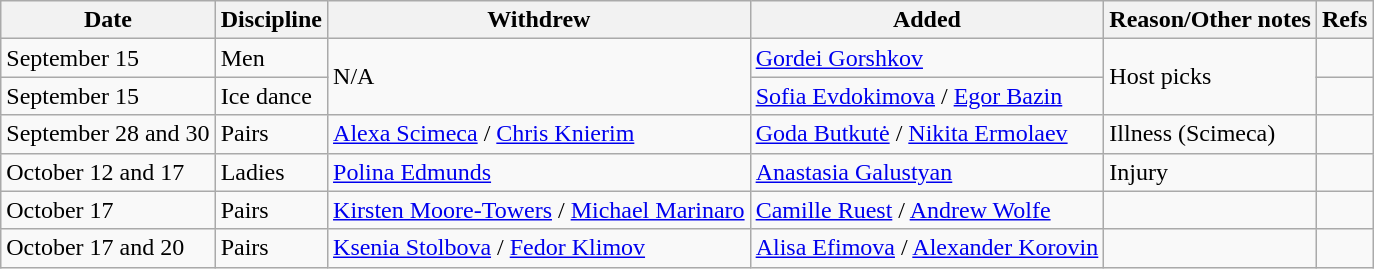<table class="wikitable sortable">
<tr>
<th>Date</th>
<th>Discipline</th>
<th>Withdrew</th>
<th>Added</th>
<th>Reason/Other notes</th>
<th>Refs</th>
</tr>
<tr>
<td>September 15</td>
<td>Men</td>
<td rowspan="2">N/A</td>
<td> <a href='#'>Gordei Gorshkov</a></td>
<td rowspan="2">Host picks</td>
<td></td>
</tr>
<tr>
<td>September 15</td>
<td>Ice dance</td>
<td> <a href='#'>Sofia Evdokimova</a> / <a href='#'>Egor Bazin</a></td>
<td></td>
</tr>
<tr>
<td>September 28 and 30</td>
<td>Pairs</td>
<td> <a href='#'>Alexa Scimeca</a> / <a href='#'>Chris Knierim</a></td>
<td> <a href='#'>Goda Butkutė</a> / <a href='#'>Nikita Ermolaev</a></td>
<td>Illness (Scimeca)</td>
<td></td>
</tr>
<tr>
<td>October 12 and 17</td>
<td>Ladies</td>
<td> <a href='#'>Polina Edmunds</a></td>
<td> <a href='#'>Anastasia Galustyan</a></td>
<td>Injury</td>
<td></td>
</tr>
<tr>
<td>October 17</td>
<td>Pairs</td>
<td> <a href='#'>Kirsten Moore-Towers</a> / <a href='#'>Michael Marinaro</a></td>
<td> <a href='#'>Camille Ruest</a> / <a href='#'>Andrew Wolfe</a></td>
<td></td>
<td></td>
</tr>
<tr>
<td>October 17 and 20</td>
<td>Pairs</td>
<td> <a href='#'>Ksenia Stolbova</a> / <a href='#'>Fedor Klimov</a></td>
<td> <a href='#'>Alisa Efimova</a> / <a href='#'>Alexander Korovin</a></td>
<td></td>
<td></td>
</tr>
</table>
